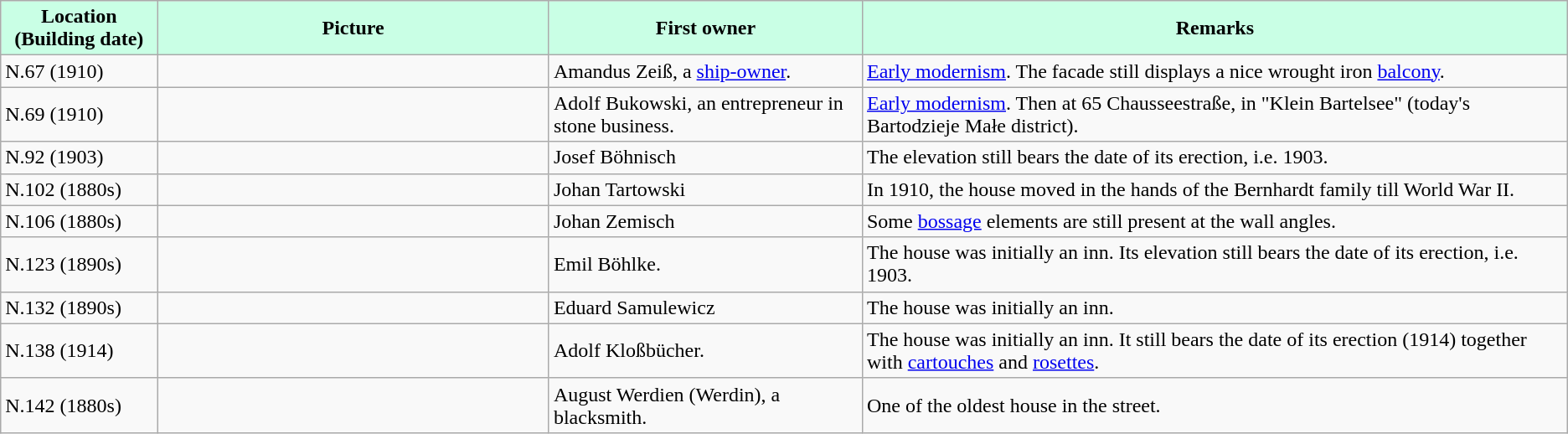<table class="wikitable floatleft" style="width:auto">
<tr align="center" bgcolor="#C9FFE5">
<td width=10%><strong>Location (Building date)</strong></td>
<td width=25%><strong>Picture</strong></td>
<td width=20%><strong>First owner</strong></td>
<td width=45%><strong>Remarks</strong></td>
</tr>
<tr ----bgcolor="#EFEFEF">
<td>N.67 (1910)</td>
<td></td>
<td>Amandus Zeiß, a <a href='#'>ship-owner</a>.</td>
<td><a href='#'>Early modernism</a>. The facade still displays a nice wrought iron <a href='#'>balcony</a>.</td>
</tr>
<tr ---->
<td>N.69 (1910)</td>
<td></td>
<td>Adolf Bukowski, an entrepreneur in stone business.</td>
<td><a href='#'>Early modernism</a>. Then at 65 Chausseestraße, in "Klein Bartelsee" (today's Bartodzieje Małe district).</td>
</tr>
<tr ----bgcolor="#EFEFEF">
<td>N.92 (1903)</td>
<td></td>
<td>Josef Böhnisch</td>
<td>The elevation still bears the date of its erection, i.e. 1903.</td>
</tr>
<tr ---->
<td>N.102 (1880s)</td>
<td></td>
<td>Johan Tartowski</td>
<td>In 1910, the house moved in the hands of the Bernhardt family till  World War II.</td>
</tr>
<tr ----bgcolor="#EFEFEF">
<td>N.106 (1880s)</td>
<td></td>
<td>Johan Zemisch</td>
<td>Some <a href='#'>bossage</a> elements are still present at the wall angles.</td>
</tr>
<tr ---->
<td>N.123 (1890s)</td>
<td></td>
<td>Emil Böhlke.</td>
<td>The house was initially an inn. Its elevation still bears the date of its erection, i.e. 1903.</td>
</tr>
<tr ----bgcolor="#EFEFEF">
<td>N.132 (1890s)</td>
<td></td>
<td>Eduard Samulewicz</td>
<td>The house was initially an inn.</td>
</tr>
<tr ---->
<td>N.138 (1914)</td>
<td></td>
<td>Adolf Kloßbücher.</td>
<td>The house was initially an inn. It still bears the date of its erection (1914) together with <a href='#'>cartouches</a> and <a href='#'>rosettes</a>.</td>
</tr>
<tr ----bgcolor="#EFEFEF">
<td>N.142 (1880s)</td>
<td></td>
<td>August Werdien (Werdin), a blacksmith.</td>
<td>One of the oldest house in the street.</td>
</tr>
</table>
